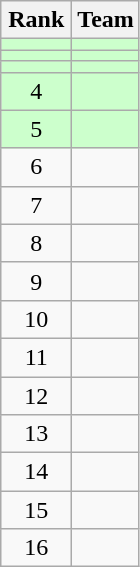<table class="wikitable">
<tr>
<th style="width: 40px;">Rank</th>
<th>Team</th>
</tr>
<tr style="background: #CCFFCC;">
<td style="text-align: center;"></td>
<td></td>
</tr>
<tr style="background: #CCFFCC;">
<td style="text-align: center;"></td>
<td></td>
</tr>
<tr style="background: #CCFFCC;">
<td style="text-align: center;"></td>
<td></td>
</tr>
<tr style="background: #CCFFCC;">
<td style="text-align: center;">4</td>
<td></td>
</tr>
<tr style="background: #CCFFCC;">
<td style="text-align: center;">5</td>
<td></td>
</tr>
<tr>
<td style="text-align: center;">6</td>
<td></td>
</tr>
<tr>
<td style="text-align: center;">7</td>
<td></td>
</tr>
<tr>
<td style="text-align: center;">8</td>
<td></td>
</tr>
<tr>
<td style="text-align: center;">9</td>
<td></td>
</tr>
<tr>
<td style="text-align: center;">10</td>
<td></td>
</tr>
<tr>
<td style="text-align: center;">11</td>
<td></td>
</tr>
<tr>
<td style="text-align: center;">12</td>
<td></td>
</tr>
<tr>
<td style="text-align: center;">13</td>
<td></td>
</tr>
<tr>
<td style="text-align: center;">14</td>
<td></td>
</tr>
<tr>
<td style="text-align: center;">15</td>
<td></td>
</tr>
<tr>
<td style="text-align: center;">16</td>
<td></td>
</tr>
</table>
